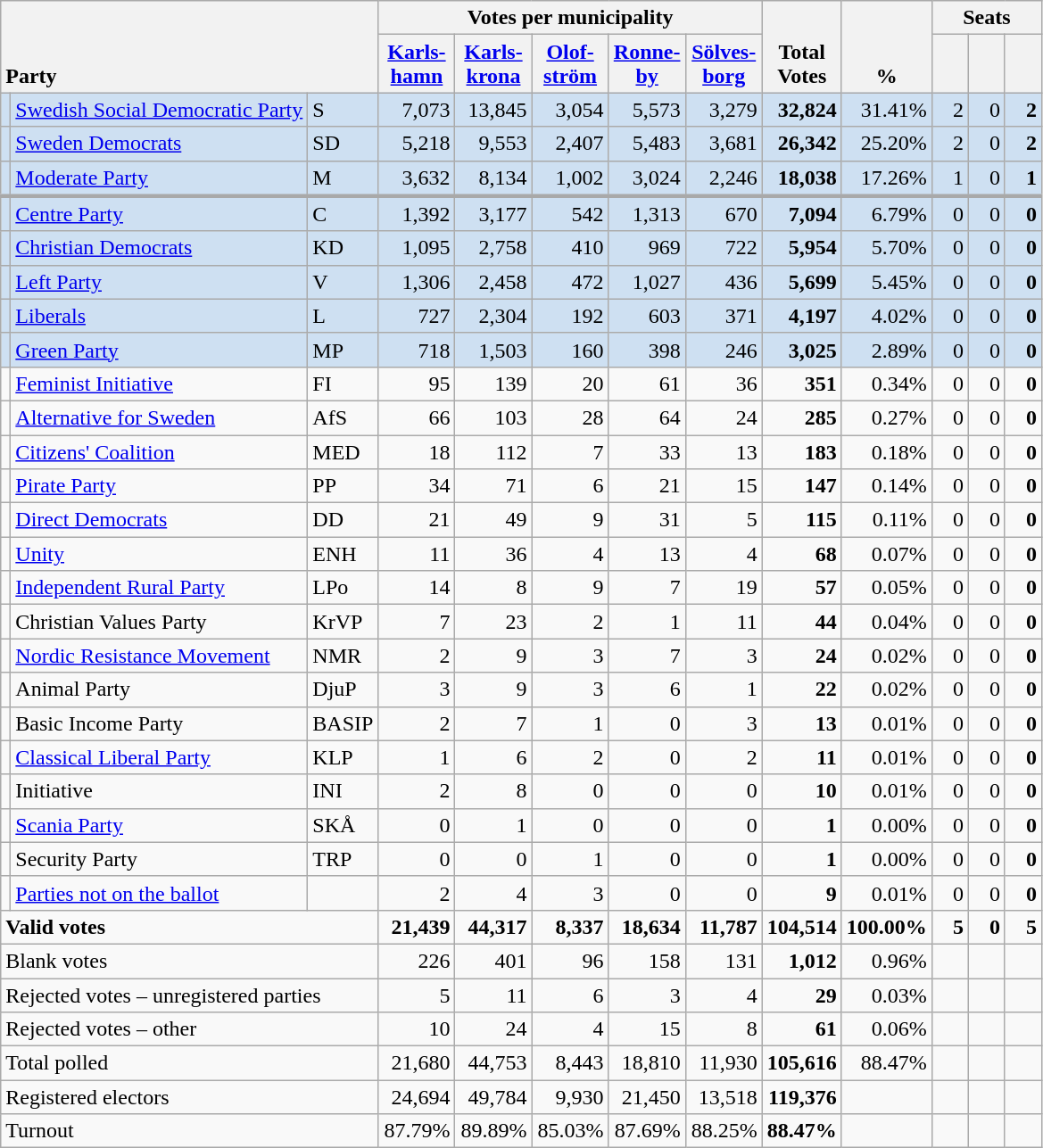<table class="wikitable" border="1" style="text-align:right;">
<tr>
<th style="text-align:left;" valign=bottom rowspan=2 colspan=3>Party</th>
<th colspan=5>Votes per municipality</th>
<th align=center valign=bottom rowspan=2 width="50">Total Votes</th>
<th align=center valign=bottom rowspan=2 width="50">%</th>
<th colspan=3>Seats</th>
</tr>
<tr>
<th align=center valign=bottom width="50"><a href='#'>Karls- hamn</a></th>
<th align=center valign=bottom width="50"><a href='#'>Karls- krona</a></th>
<th align=center valign=bottom width="50"><a href='#'>Olof- ström</a></th>
<th align=center valign=bottom width="50"><a href='#'>Ronne- by</a></th>
<th align=center valign=bottom width="50"><a href='#'>Sölves- borg</a></th>
<th align=center valign=bottom width="20"><small></small></th>
<th align=center valign=bottom width="20"><small><a href='#'></a></small></th>
<th align=center valign=bottom width="20"><small></small></th>
</tr>
<tr style="background:#CEE0F2;">
<td></td>
<td align=left style="white-space: nowrap;"><a href='#'>Swedish Social Democratic Party</a></td>
<td align=left>S</td>
<td>7,073</td>
<td>13,845</td>
<td>3,054</td>
<td>5,573</td>
<td>3,279</td>
<td><strong>32,824</strong></td>
<td>31.41%</td>
<td>2</td>
<td>0</td>
<td><strong>2</strong></td>
</tr>
<tr style="background:#CEE0F2;">
<td></td>
<td align=left><a href='#'>Sweden Democrats</a></td>
<td align=left>SD</td>
<td>5,218</td>
<td>9,553</td>
<td>2,407</td>
<td>5,483</td>
<td>3,681</td>
<td><strong>26,342</strong></td>
<td>25.20%</td>
<td>2</td>
<td>0</td>
<td><strong>2</strong></td>
</tr>
<tr style="background:#CEE0F2;">
<td></td>
<td align=left><a href='#'>Moderate Party</a></td>
<td align=left>M</td>
<td>3,632</td>
<td>8,134</td>
<td>1,002</td>
<td>3,024</td>
<td>2,246</td>
<td><strong>18,038</strong></td>
<td>17.26%</td>
<td>1</td>
<td>0</td>
<td><strong>1</strong></td>
</tr>
<tr style="background:#CEE0F2; border-top:3px solid darkgray;">
<td></td>
<td align=left><a href='#'>Centre Party</a></td>
<td align=left>C</td>
<td>1,392</td>
<td>3,177</td>
<td>542</td>
<td>1,313</td>
<td>670</td>
<td><strong>7,094</strong></td>
<td>6.79%</td>
<td>0</td>
<td>0</td>
<td><strong>0</strong></td>
</tr>
<tr style="background:#CEE0F2;">
<td></td>
<td align=left><a href='#'>Christian Democrats</a></td>
<td align=left>KD</td>
<td>1,095</td>
<td>2,758</td>
<td>410</td>
<td>969</td>
<td>722</td>
<td><strong>5,954</strong></td>
<td>5.70%</td>
<td>0</td>
<td>0</td>
<td><strong>0</strong></td>
</tr>
<tr style="background:#CEE0F2;">
<td></td>
<td align=left><a href='#'>Left Party</a></td>
<td align=left>V</td>
<td>1,306</td>
<td>2,458</td>
<td>472</td>
<td>1,027</td>
<td>436</td>
<td><strong>5,699</strong></td>
<td>5.45%</td>
<td>0</td>
<td>0</td>
<td><strong>0</strong></td>
</tr>
<tr style="background:#CEE0F2;">
<td></td>
<td align=left><a href='#'>Liberals</a></td>
<td align=left>L</td>
<td>727</td>
<td>2,304</td>
<td>192</td>
<td>603</td>
<td>371</td>
<td><strong>4,197</strong></td>
<td>4.02%</td>
<td>0</td>
<td>0</td>
<td><strong>0</strong></td>
</tr>
<tr style="background:#CEE0F2;">
<td></td>
<td align=left><a href='#'>Green Party</a></td>
<td align=left>MP</td>
<td>718</td>
<td>1,503</td>
<td>160</td>
<td>398</td>
<td>246</td>
<td><strong>3,025</strong></td>
<td>2.89%</td>
<td>0</td>
<td>0</td>
<td><strong>0</strong></td>
</tr>
<tr>
<td></td>
<td align=left><a href='#'>Feminist Initiative</a></td>
<td align=left>FI</td>
<td>95</td>
<td>139</td>
<td>20</td>
<td>61</td>
<td>36</td>
<td><strong>351</strong></td>
<td>0.34%</td>
<td>0</td>
<td>0</td>
<td><strong>0</strong></td>
</tr>
<tr>
<td></td>
<td align=left><a href='#'>Alternative for Sweden</a></td>
<td align=left>AfS</td>
<td>66</td>
<td>103</td>
<td>28</td>
<td>64</td>
<td>24</td>
<td><strong>285</strong></td>
<td>0.27%</td>
<td>0</td>
<td>0</td>
<td><strong>0</strong></td>
</tr>
<tr>
<td></td>
<td align=left><a href='#'>Citizens' Coalition</a></td>
<td align=left>MED</td>
<td>18</td>
<td>112</td>
<td>7</td>
<td>33</td>
<td>13</td>
<td><strong>183</strong></td>
<td>0.18%</td>
<td>0</td>
<td>0</td>
<td><strong>0</strong></td>
</tr>
<tr>
<td></td>
<td align=left><a href='#'>Pirate Party</a></td>
<td align=left>PP</td>
<td>34</td>
<td>71</td>
<td>6</td>
<td>21</td>
<td>15</td>
<td><strong>147</strong></td>
<td>0.14%</td>
<td>0</td>
<td>0</td>
<td><strong>0</strong></td>
</tr>
<tr>
<td></td>
<td align=left><a href='#'>Direct Democrats</a></td>
<td align=left>DD</td>
<td>21</td>
<td>49</td>
<td>9</td>
<td>31</td>
<td>5</td>
<td><strong>115</strong></td>
<td>0.11%</td>
<td>0</td>
<td>0</td>
<td><strong>0</strong></td>
</tr>
<tr>
<td></td>
<td align=left><a href='#'>Unity</a></td>
<td align=left>ENH</td>
<td>11</td>
<td>36</td>
<td>4</td>
<td>13</td>
<td>4</td>
<td><strong>68</strong></td>
<td>0.07%</td>
<td>0</td>
<td>0</td>
<td><strong>0</strong></td>
</tr>
<tr>
<td></td>
<td align=left><a href='#'>Independent Rural Party</a></td>
<td align=left>LPo</td>
<td>14</td>
<td>8</td>
<td>9</td>
<td>7</td>
<td>19</td>
<td><strong>57</strong></td>
<td>0.05%</td>
<td>0</td>
<td>0</td>
<td><strong>0</strong></td>
</tr>
<tr>
<td></td>
<td align=left>Christian Values Party</td>
<td align=left>KrVP</td>
<td>7</td>
<td>23</td>
<td>2</td>
<td>1</td>
<td>11</td>
<td><strong>44</strong></td>
<td>0.04%</td>
<td>0</td>
<td>0</td>
<td><strong>0</strong></td>
</tr>
<tr>
<td></td>
<td align=left><a href='#'>Nordic Resistance Movement</a></td>
<td align=left>NMR</td>
<td>2</td>
<td>9</td>
<td>3</td>
<td>7</td>
<td>3</td>
<td><strong>24</strong></td>
<td>0.02%</td>
<td>0</td>
<td>0</td>
<td><strong>0</strong></td>
</tr>
<tr>
<td></td>
<td align=left>Animal Party</td>
<td align=left>DjuP</td>
<td>3</td>
<td>9</td>
<td>3</td>
<td>6</td>
<td>1</td>
<td><strong>22</strong></td>
<td>0.02%</td>
<td>0</td>
<td>0</td>
<td><strong>0</strong></td>
</tr>
<tr>
<td></td>
<td align=left>Basic Income Party</td>
<td align=left>BASIP</td>
<td>2</td>
<td>7</td>
<td>1</td>
<td>0</td>
<td>3</td>
<td><strong>13</strong></td>
<td>0.01%</td>
<td>0</td>
<td>0</td>
<td><strong>0</strong></td>
</tr>
<tr>
<td></td>
<td align=left><a href='#'>Classical Liberal Party</a></td>
<td align=left>KLP</td>
<td>1</td>
<td>6</td>
<td>2</td>
<td>0</td>
<td>2</td>
<td><strong>11</strong></td>
<td>0.01%</td>
<td>0</td>
<td>0</td>
<td><strong>0</strong></td>
</tr>
<tr>
<td></td>
<td align=left>Initiative</td>
<td align=left>INI</td>
<td>2</td>
<td>8</td>
<td>0</td>
<td>0</td>
<td>0</td>
<td><strong>10</strong></td>
<td>0.01%</td>
<td>0</td>
<td>0</td>
<td><strong>0</strong></td>
</tr>
<tr>
<td></td>
<td align=left><a href='#'>Scania Party</a></td>
<td align=left>SKÅ</td>
<td>0</td>
<td>1</td>
<td>0</td>
<td>0</td>
<td>0</td>
<td><strong>1</strong></td>
<td>0.00%</td>
<td>0</td>
<td>0</td>
<td><strong>0</strong></td>
</tr>
<tr>
<td></td>
<td align=left>Security Party</td>
<td align=left>TRP</td>
<td>0</td>
<td>0</td>
<td>1</td>
<td>0</td>
<td>0</td>
<td><strong>1</strong></td>
<td>0.00%</td>
<td>0</td>
<td>0</td>
<td><strong>0</strong></td>
</tr>
<tr>
<td></td>
<td align=left><a href='#'>Parties not on the ballot</a></td>
<td></td>
<td>2</td>
<td>4</td>
<td>3</td>
<td>0</td>
<td>0</td>
<td><strong>9</strong></td>
<td>0.01%</td>
<td>0</td>
<td>0</td>
<td><strong>0</strong></td>
</tr>
<tr style="font-weight:bold">
<td align=left colspan=3>Valid votes</td>
<td>21,439</td>
<td>44,317</td>
<td>8,337</td>
<td>18,634</td>
<td>11,787</td>
<td>104,514</td>
<td>100.00%</td>
<td>5</td>
<td>0</td>
<td>5</td>
</tr>
<tr>
<td align=left colspan=3>Blank votes</td>
<td>226</td>
<td>401</td>
<td>96</td>
<td>158</td>
<td>131</td>
<td><strong>1,012</strong></td>
<td>0.96%</td>
<td></td>
<td></td>
<td></td>
</tr>
<tr>
<td align=left colspan=3>Rejected votes – unregistered parties</td>
<td>5</td>
<td>11</td>
<td>6</td>
<td>3</td>
<td>4</td>
<td><strong>29</strong></td>
<td>0.03%</td>
<td></td>
<td></td>
<td></td>
</tr>
<tr>
<td align=left colspan=3>Rejected votes – other</td>
<td>10</td>
<td>24</td>
<td>4</td>
<td>15</td>
<td>8</td>
<td><strong>61</strong></td>
<td>0.06%</td>
<td></td>
<td></td>
<td></td>
</tr>
<tr>
<td align=left colspan=3>Total polled</td>
<td>21,680</td>
<td>44,753</td>
<td>8,443</td>
<td>18,810</td>
<td>11,930</td>
<td><strong>105,616</strong></td>
<td>88.47%</td>
<td></td>
<td></td>
<td></td>
</tr>
<tr>
<td align=left colspan=3>Registered electors</td>
<td>24,694</td>
<td>49,784</td>
<td>9,930</td>
<td>21,450</td>
<td>13,518</td>
<td><strong>119,376</strong></td>
<td></td>
<td></td>
<td></td>
<td></td>
</tr>
<tr>
<td align=left colspan=3>Turnout</td>
<td>87.79%</td>
<td>89.89%</td>
<td>85.03%</td>
<td>87.69%</td>
<td>88.25%</td>
<td><strong>88.47%</strong></td>
<td></td>
<td></td>
<td></td>
<td></td>
</tr>
</table>
